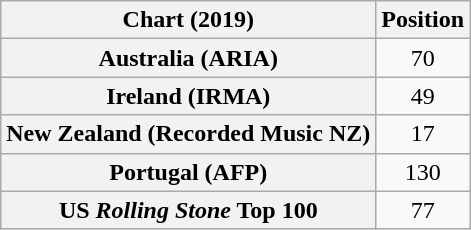<table class="wikitable sortable plainrowheaders" style="text-align:center">
<tr>
<th scope="col">Chart (2019)</th>
<th scope="col">Position</th>
</tr>
<tr>
<th scope="row">Australia (ARIA)</th>
<td>70</td>
</tr>
<tr>
<th scope="row">Ireland (IRMA)</th>
<td>49</td>
</tr>
<tr>
<th scope="row">New Zealand (Recorded Music NZ)</th>
<td>17</td>
</tr>
<tr>
<th scope="row">Portugal (AFP)</th>
<td>130</td>
</tr>
<tr>
<th scope="row">US <em>Rolling Stone</em> Top 100</th>
<td>77</td>
</tr>
</table>
